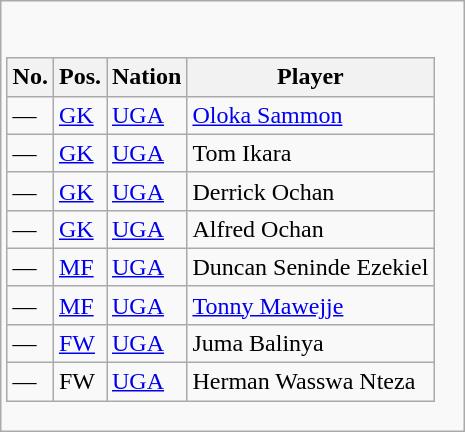<table class="wikitable">
<tr>
<td><br><table class="wikitable">
<tr>
<th><abbr>No.</abbr></th>
<th><abbr>Pos.</abbr></th>
<th>Nation</th>
<th>Player</th>
</tr>
<tr>
<td>—</td>
<td><a href='#'><abbr>GK</abbr></a></td>
<td><a href='#'>UGA</a></td>
<td><a href='#'>Oloka Sammon</a></td>
</tr>
<tr>
<td>—</td>
<td><a href='#'><abbr>GK</abbr></a></td>
<td><a href='#'>UGA</a></td>
<td>Tom Ikara</td>
</tr>
<tr>
<td>—</td>
<td><a href='#'><abbr>GK</abbr></a></td>
<td><a href='#'>UGA</a></td>
<td>Derrick Ochan</td>
</tr>
<tr>
<td>—</td>
<td><a href='#'>GK</a></td>
<td><a href='#'>UGA</a></td>
<td>Alfred Ochan</td>
</tr>
<tr>
<td>—</td>
<td><a href='#'><abbr>MF</abbr></a></td>
<td><a href='#'>UGA</a></td>
<td>Duncan Seninde Ezekiel</td>
</tr>
<tr>
<td>—</td>
<td><a href='#'><abbr>MF</abbr></a></td>
<td><a href='#'>UGA</a></td>
<td><a href='#'>Tonny Mawejje</a></td>
</tr>
<tr>
<td>—</td>
<td><a href='#'>FW</a></td>
<td><a href='#'>UGA</a></td>
<td>Juma Balinya</td>
</tr>
<tr>
<td>—</td>
<td>FW</td>
<td><a href='#'>UGA</a></td>
<td>Herman Wasswa Nteza</td>
</tr>
</table>
</td>
</tr>
</table>
